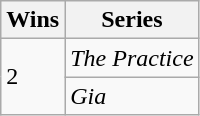<table class="wikitable">
<tr>
<th>Wins</th>
<th>Series</th>
</tr>
<tr>
<td rowspan=2>2</td>
<td><em>The Practice</em></td>
</tr>
<tr>
<td><em>Gia</em></td>
</tr>
</table>
